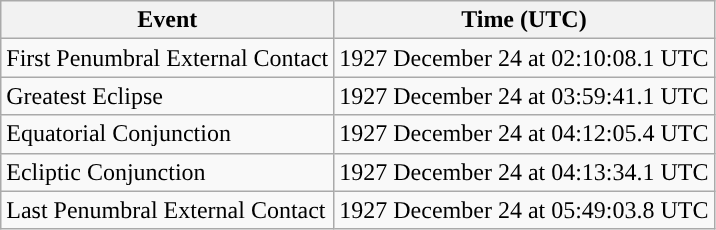<table class="wikitable">
<tr>
<th>Event</th>
<th>Time (UTC)</th>
</tr>
<tr>
<td>First Penumbral External Contact</td>
<td>1927 December 24 at 02:10:08.1 UTC</td>
</tr>
<tr>
<td>Greatest Eclipse</td>
<td>1927 December 24 at 03:59:41.1 UTC</td>
</tr>
<tr>
<td>Equatorial Conjunction</td>
<td>1927 December 24 at 04:12:05.4 UTC</td>
</tr>
<tr>
<td>Ecliptic Conjunction</td>
<td>1927 December 24 at 04:13:34.1 UTC</td>
</tr>
<tr>
<td>Last Penumbral External Contact</td>
<td>1927 December 24 at 05:49:03.8 UTC</td>
</tr>
</table>
